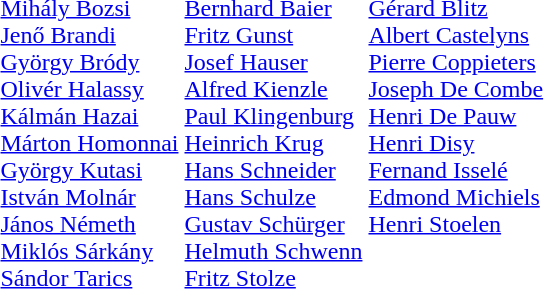<table>
<tr valign=top>
<td> <br> <a href='#'>Mihály Bozsi</a><br><a href='#'>Jenő Brandi</a><br><a href='#'>György Bródy</a><br><a href='#'>Olivér Halassy</a><br><a href='#'>Kálmán Hazai</a><br><a href='#'>Márton Homonnai</a><br><a href='#'>György Kutasi</a><br><a href='#'>István Molnár</a><br><a href='#'>János Németh</a><br><a href='#'>Miklós Sárkány</a><br><a href='#'>Sándor Tarics</a></td>
<td> <br> <a href='#'>Bernhard Baier</a><br><a href='#'>Fritz Gunst</a><br><a href='#'>Josef Hauser</a><br><a href='#'>Alfred Kienzle</a><br><a href='#'>Paul Klingenburg</a><br><a href='#'>Heinrich Krug</a><br><a href='#'>Hans Schneider</a><br><a href='#'>Hans Schulze</a><br><a href='#'>Gustav Schürger</a><br><a href='#'>Helmuth Schwenn</a><br><a href='#'>Fritz Stolze</a></td>
<td> <br> <a href='#'>Gérard Blitz</a><br><a href='#'>Albert Castelyns</a><br><a href='#'>Pierre Coppieters</a><br><a href='#'>Joseph De Combe</a><br><a href='#'>Henri De Pauw</a><br><a href='#'>Henri Disy</a><br><a href='#'>Fernand Isselé</a><br><a href='#'>Edmond Michiels</a><br><a href='#'>Henri Stoelen</a></td>
</tr>
</table>
